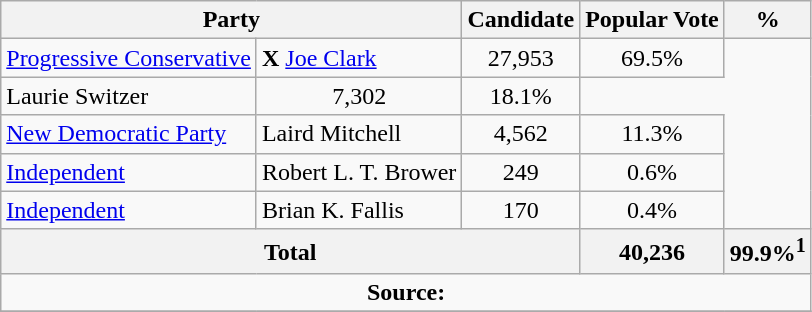<table class="wikitable">
<tr>
<th colspan="2">Party</th>
<th>Candidate</th>
<th>Popular Vote</th>
<th>%</th>
</tr>
<tr>
<td><a href='#'>Progressive Conservative</a></td>
<td> <strong>X</strong> <a href='#'>Joe Clark</a></td>
<td align=center>27,953</td>
<td align=center>69.5%</td>
</tr>
<tr>
<td>Laurie Switzer</td>
<td align=center>7,302</td>
<td align=center>18.1%</td>
</tr>
<tr>
<td><a href='#'>New Democratic Party</a></td>
<td>Laird Mitchell</td>
<td align=center>4,562</td>
<td align=center>11.3%</td>
</tr>
<tr>
<td><a href='#'>Independent</a></td>
<td>Robert L. T. Brower</td>
<td align=center>249</td>
<td align=center>0.6%</td>
</tr>
<tr>
<td><a href='#'>Independent</a></td>
<td>Brian K. Fallis</td>
<td align=center>170</td>
<td align=center>0.4%</td>
</tr>
<tr>
<th colspan=3 align=center>Total</th>
<th align=right>40,236</th>
<th align=right>99.9%<sup>1</sup></th>
</tr>
<tr>
<td align="center" colspan=5><strong>Source:</strong> </td>
</tr>
<tr>
</tr>
</table>
